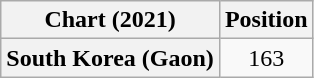<table class="wikitable plainrowheaders" style="text-align:center">
<tr>
<th scope="col">Chart (2021)</th>
<th scope="col">Position</th>
</tr>
<tr>
<th scope="row">South Korea (Gaon)</th>
<td>163</td>
</tr>
</table>
